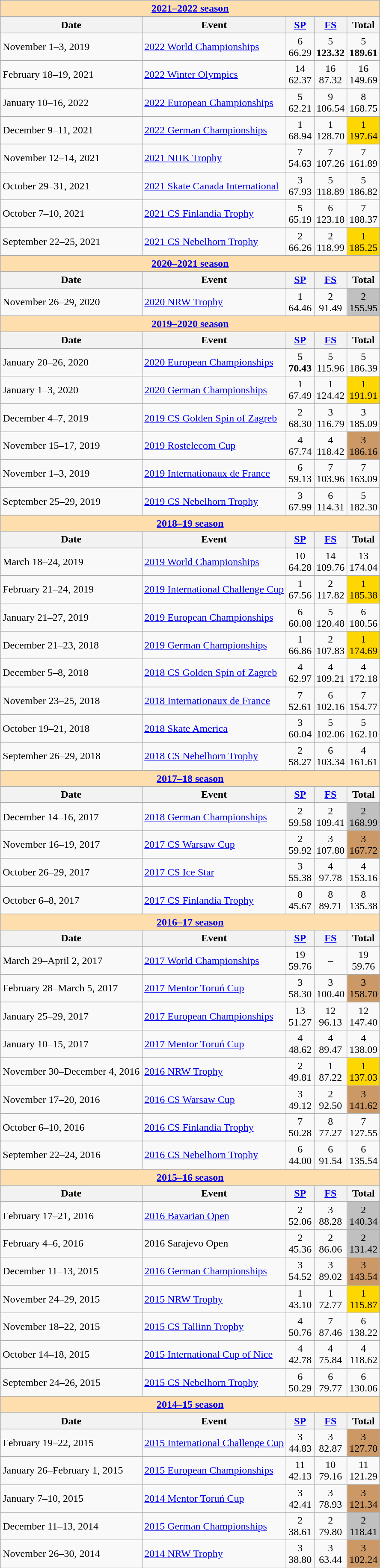<table class="wikitable">
<tr>
<td style="background-color: #ffdead; " colspan=5 align=center><a href='#'><strong>2021–2022 season</strong></a></td>
</tr>
<tr>
<th>Date</th>
<th>Event</th>
<th><a href='#'>SP</a></th>
<th><a href='#'>FS</a></th>
<th>Total</th>
</tr>
<tr>
<td>November 1–3, 2019</td>
<td><a href='#'>2022 World Championships</a></td>
<td align=center>6 <br> 66.29</td>
<td align=center>5 <br> <strong>123.32</strong></td>
<td align=center>5 <br> <strong>189.61</strong></td>
</tr>
<tr>
<td>February 18–19, 2021</td>
<td><a href='#'>2022 Winter Olympics</a></td>
<td align=center>14 <br> 62.37</td>
<td align=center>16 <br> 87.32</td>
<td align=center>16 <br> 149.69</td>
</tr>
<tr>
<td>January 10–16, 2022</td>
<td><a href='#'>2022 European Championships</a></td>
<td align=center>5 <br> 62.21</td>
<td align=center>9 <br> 106.54</td>
<td align=center>8 <br> 168.75</td>
</tr>
<tr>
<td>December 9–11, 2021</td>
<td><a href='#'>2022 German Championships</a></td>
<td align=center>1 <br> 68.94</td>
<td align=center>1 <br> 128.70</td>
<td align=center bgcolor=gold>1 <br> 197.64</td>
</tr>
<tr>
<td>November 12–14, 2021</td>
<td><a href='#'>2021 NHK Trophy</a></td>
<td align=center>7 <br> 54.63</td>
<td align=center>7 <br> 107.26</td>
<td align=center>7 <br> 161.89</td>
</tr>
<tr>
<td>October 29–31, 2021</td>
<td><a href='#'>2021 Skate Canada International</a></td>
<td align=center>3 <br> 67.93</td>
<td align=center>5 <br> 118.89</td>
<td align=center>5 <br> 186.82</td>
</tr>
<tr>
<td>October 7–10, 2021</td>
<td><a href='#'>2021 CS Finlandia Trophy</a></td>
<td align=center>5 <br> 65.19</td>
<td align=center>6 <br> 123.18</td>
<td align=center>7 <br> 188.37</td>
</tr>
<tr>
<td>September 22–25, 2021</td>
<td><a href='#'>2021 CS Nebelhorn Trophy</a></td>
<td align=center>2 <br> 66.26</td>
<td align=center>2 <br> 118.99</td>
<td align=center bgcolor=gold>1 <br> 185.25</td>
</tr>
<tr>
<td style="background-color: #ffdead; " colspan=5 align=center><a href='#'><strong>2020–2021 season</strong></a></td>
</tr>
<tr>
<th>Date</th>
<th>Event</th>
<th><a href='#'>SP</a></th>
<th><a href='#'>FS</a></th>
<th>Total</th>
</tr>
<tr>
<td>November 26–29, 2020</td>
<td><a href='#'>2020 NRW Trophy</a></td>
<td align=center>1 <br> 64.46</td>
<td align=center>2 <br> 91.49</td>
<td align=center bgcolor=silver>2 <br> 155.95</td>
</tr>
<tr>
<td style="background-color: #ffdead; " colspan=5 align=center><a href='#'><strong>2019–2020 season</strong></a></td>
</tr>
<tr>
<th>Date</th>
<th>Event</th>
<th><a href='#'>SP</a></th>
<th><a href='#'>FS</a></th>
<th>Total</th>
</tr>
<tr>
<td>January 20–26, 2020</td>
<td><a href='#'>2020 European Championships</a></td>
<td align=center>5 <br> <strong>70.43</strong></td>
<td align=center>5 <br> 115.96</td>
<td align=center>5 <br> 186.39</td>
</tr>
<tr>
<td>January 1–3, 2020</td>
<td><a href='#'>2020 German Championships</a></td>
<td align=center>1 <br> 67.49</td>
<td align=center>1 <br> 124.42</td>
<td align=center bgcolor=gold>1 <br> 191.91</td>
</tr>
<tr>
<td>December 4–7, 2019</td>
<td><a href='#'>2019 CS Golden Spin of Zagreb</a></td>
<td align=center>2 <br> 68.30</td>
<td align=center>3 <br> 116.79</td>
<td align=center>3 <br> 185.09</td>
</tr>
<tr>
<td>November 15–17, 2019</td>
<td><a href='#'>2019 Rostelecom Cup</a></td>
<td align=center>4 <br> 67.74</td>
<td align=center>4 <br> 118.42</td>
<td align=center bgcolor=cc9966>3 <br> 186.16</td>
</tr>
<tr>
<td>November 1–3, 2019</td>
<td><a href='#'>2019 Internationaux de France</a></td>
<td align=center>6 <br> 59.13</td>
<td align=center>7 <br> 103.96</td>
<td align=center>7 <br> 163.09</td>
</tr>
<tr>
<td>September 25–29, 2019</td>
<td><a href='#'>2019 CS Nebelhorn Trophy</a></td>
<td align=center>3 <br> 67.99</td>
<td align=center>6 <br> 114.31</td>
<td align=center>5 <br> 182.30</td>
</tr>
<tr>
<td style="background-color: #ffdead;" colspan=5 align=center><a href='#'><strong>2018–19 season</strong></a></td>
</tr>
<tr>
<th>Date</th>
<th>Event</th>
<th><a href='#'>SP</a></th>
<th><a href='#'>FS</a></th>
<th>Total</th>
</tr>
<tr>
<td>March 18–24, 2019</td>
<td><a href='#'>2019 World Championships</a></td>
<td align=center>10 <br> 64.28</td>
<td align=center>14 <br> 109.76</td>
<td align=center>13 <br> 174.04</td>
</tr>
<tr>
<td>February 21–24, 2019</td>
<td><a href='#'>2019 International Challenge Cup</a></td>
<td align=center>1 <br> 67.56</td>
<td align=center>2 <br> 117.82</td>
<td align=center bgcolor=gold>1 <br> 185.38</td>
</tr>
<tr>
<td>January 21–27, 2019</td>
<td><a href='#'>2019 European Championships</a></td>
<td align=center>6 <br>	60.08</td>
<td align=center>5 <br> 120.48</td>
<td align=center>6 <br> 180.56</td>
</tr>
<tr>
<td>December 21–23, 2018</td>
<td><a href='#'>2019 German Championships</a></td>
<td align=center>1 <br> 66.86</td>
<td align=center>2 <br> 107.83</td>
<td align=center bgcolor=gold>1 <br> 174.69</td>
</tr>
<tr>
<td>December 5–8, 2018</td>
<td><a href='#'>2018 CS Golden Spin of Zagreb</a></td>
<td align=center>4 <br> 62.97</td>
<td align=center>4 <br> 109.21</td>
<td align=center>4 <br> 172.18</td>
</tr>
<tr>
<td>November 23–25, 2018</td>
<td><a href='#'>2018 Internationaux de France</a></td>
<td align=center>7 <br> 52.61</td>
<td align=center>6 <br> 102.16</td>
<td align=center>7 <br> 154.77</td>
</tr>
<tr>
<td>October 19–21, 2018</td>
<td><a href='#'>2018 Skate America</a></td>
<td align=center>3 <br> 60.04</td>
<td align=center>5 <br> 102.06</td>
<td align=center>5 <br> 162.10</td>
</tr>
<tr>
<td>September 26–29, 2018</td>
<td><a href='#'>2018 CS Nebelhorn Trophy</a></td>
<td align=center>2 <br> 58.27</td>
<td align=center>6 <br> 103.34</td>
<td align=center>4 <br> 161.61</td>
</tr>
<tr>
<td style="background-color: #ffdead;" colspan=5 align=center><a href='#'><strong>2017–18 season</strong></a></td>
</tr>
<tr>
<th>Date</th>
<th>Event</th>
<th><a href='#'>SP</a></th>
<th><a href='#'>FS</a></th>
<th>Total</th>
</tr>
<tr>
<td>December 14–16, 2017</td>
<td><a href='#'>2018 German Championships</a></td>
<td align=center>2 <br> 59.58</td>
<td align=center>2 <br> 109.41</td>
<td align=center bgcolor=silver>2 <br> 168.99</td>
</tr>
<tr>
<td>November 16–19, 2017</td>
<td><a href='#'>2017 CS Warsaw Cup</a></td>
<td align=center>2 <br> 59.92</td>
<td align=center>3 <br> 107.80</td>
<td align=center bgcolor=cc9966>3 <br> 167.72</td>
</tr>
<tr>
<td>October 26–29, 2017</td>
<td><a href='#'>2017 CS Ice Star</a></td>
<td align=center>3 <br> 55.38</td>
<td align=center>4 <br> 97.78</td>
<td align=center>4 <br> 153.16</td>
</tr>
<tr>
<td>October 6–8, 2017</td>
<td><a href='#'>2017 CS Finlandia Trophy</a></td>
<td align=center>8 <br> 45.67</td>
<td align=center>8 <br> 89.71</td>
<td align=center>8 <br> 135.38</td>
</tr>
<tr>
<td style="background-color: #ffdead;" colspan=5 align=center><a href='#'><strong>2016–17 season</strong></a></td>
</tr>
<tr>
<th>Date</th>
<th>Event</th>
<th><a href='#'>SP</a></th>
<th><a href='#'>FS</a></th>
<th>Total</th>
</tr>
<tr>
<td>March 29–April 2, 2017</td>
<td><a href='#'>2017 World Championships</a></td>
<td align=center>19 <br> 59.76</td>
<td align=center>–</td>
<td align=center>19 <br> 59.76</td>
</tr>
<tr>
<td>February 28–March 5, 2017</td>
<td><a href='#'>2017 Mentor Toruń Cup</a></td>
<td align=center>3 <br> 58.30</td>
<td align=center>3 <br> 100.40</td>
<td align=center bgcolor=cc9966>3 <br> 158.70</td>
</tr>
<tr>
<td>January 25–29, 2017</td>
<td><a href='#'>2017 European Championships</a></td>
<td align=center>13 <br> 51.27</td>
<td align=center>12 <br> 96.13</td>
<td align=center>12 <br> 147.40</td>
</tr>
<tr>
<td>January 10–15, 2017</td>
<td><a href='#'>2017 Mentor Toruń Cup</a></td>
<td align=center>4 <br> 48.62</td>
<td align=center>4 <br> 89.47</td>
<td align=center>4 <br> 138.09</td>
</tr>
<tr>
<td>November 30–December 4, 2016</td>
<td><a href='#'>2016 NRW Trophy</a></td>
<td align=center>2 <br>	49.81</td>
<td align=center>1 <br> 87.22</td>
<td align=center bgcolor=gold>1 <br> 137.03</td>
</tr>
<tr>
<td>November 17–20, 2016</td>
<td><a href='#'>2016 CS Warsaw Cup</a></td>
<td align=center>3 <br> 49.12</td>
<td align=center>2 <br> 92.50</td>
<td align=center bgcolor=cc9966>3 <br> 141.62</td>
</tr>
<tr>
<td>October 6–10, 2016</td>
<td><a href='#'>2016 CS Finlandia Trophy</a></td>
<td align=center>7 <br> 50.28</td>
<td align=center>8 <br> 77.27</td>
<td align=center>7 <br> 127.55</td>
</tr>
<tr>
<td>September 22–24, 2016</td>
<td><a href='#'>2016 CS Nebelhorn Trophy</a></td>
<td align=center>6 <br> 44.00</td>
<td align=center>6 <br> 91.54</td>
<td align=center>6 <br> 135.54</td>
</tr>
<tr>
<td style="background-color: #ffdead;" colspan=5 align=center><a href='#'><strong>2015–16 season</strong></a></td>
</tr>
<tr>
<th>Date</th>
<th>Event</th>
<th><a href='#'>SP</a></th>
<th><a href='#'>FS</a></th>
<th>Total</th>
</tr>
<tr>
<td>February 17–21, 2016</td>
<td><a href='#'>2016 Bavarian Open</a></td>
<td align=center>2 <br>	52.06</td>
<td align=center>3 <br> 88.28</td>
<td align=center bgcolor=silver>2 <br> 140.34</td>
</tr>
<tr>
<td>February 4–6, 2016</td>
<td>2016 Sarajevo Open</td>
<td align=center>2 <br> 45.36</td>
<td align=center>2 <br> 86.06</td>
<td align=center bgcolor=silver>2 <br> 131.42</td>
</tr>
<tr>
<td>December 11–13, 2015</td>
<td><a href='#'>2016 German Championships</a></td>
<td align=center>3 <br>	54.52</td>
<td align=center>3 <br> 89.02</td>
<td align=center bgcolor=cc9966>3 <br> 143.54</td>
</tr>
<tr>
<td>November 24–29, 2015</td>
<td><a href='#'>2015 NRW Trophy</a></td>
<td align=center>1 <br> 43.10</td>
<td align=center>1 <br> 72.77</td>
<td align=center bgcolor=gold>1 <br> 115.87</td>
</tr>
<tr>
<td>November 18–22, 2015</td>
<td><a href='#'>2015 CS Tallinn Trophy</a></td>
<td align=center>4 <br> 50.76</td>
<td align=center>7 <br> 87.46</td>
<td align=center>6 <br> 138.22</td>
</tr>
<tr>
<td>October 14–18, 2015</td>
<td><a href='#'>2015 International Cup of Nice</a></td>
<td align=center>4 <br> 42.78</td>
<td align=center>4 <br> 75.84</td>
<td align=center>4 <br> 118.62</td>
</tr>
<tr>
<td>September 24–26, 2015</td>
<td><a href='#'>2015 CS Nebelhorn Trophy</a></td>
<td align=center>6 <br> 50.29</td>
<td align=center>6 <br> 79.77</td>
<td align=center>6 <br> 130.06</td>
</tr>
<tr>
<td style="background-color: #ffdead;" colspan=5 align=center><a href='#'><strong>2014–15 season</strong></a></td>
</tr>
<tr>
<th>Date</th>
<th>Event</th>
<th><a href='#'>SP</a></th>
<th><a href='#'>FS</a></th>
<th>Total</th>
</tr>
<tr>
<td>February 19–22, 2015</td>
<td><a href='#'>2015 International Challenge Cup</a></td>
<td align=center>3 <br> 44.83</td>
<td align=center>3 <br> 82.87</td>
<td align=center bgcolor=cc9966>3 <br> 127.70</td>
</tr>
<tr>
<td>January 26–February 1, 2015</td>
<td><a href='#'>2015 European Championships</a></td>
<td align=center>11 <br> 42.13</td>
<td align=center>10 <br> 79.16</td>
<td align=center>11 <br> 121.29</td>
</tr>
<tr>
<td>January 7–10, 2015</td>
<td><a href='#'>2014 Mentor Toruń Cup</a></td>
<td align=center>3 <br> 42.41</td>
<td align=center>3 <br> 78.93</td>
<td align=center bgcolor=cc9966>3 <br> 121.34</td>
</tr>
<tr>
<td>December 11–13, 2014</td>
<td><a href='#'>2015 German Championships</a></td>
<td align=center>2 <br>	38.61</td>
<td align=center>2 <br> 79.80</td>
<td align=center bgcolor=silver>2 <br> 118.41</td>
</tr>
<tr>
<td>November 26–30, 2014</td>
<td><a href='#'>2014 NRW Trophy</a></td>
<td align=center>3 <br> 38.80</td>
<td align=center>3 <br> 63.44</td>
<td align=center bgcolor=cc9966>3 <br> 102.24</td>
</tr>
</table>
